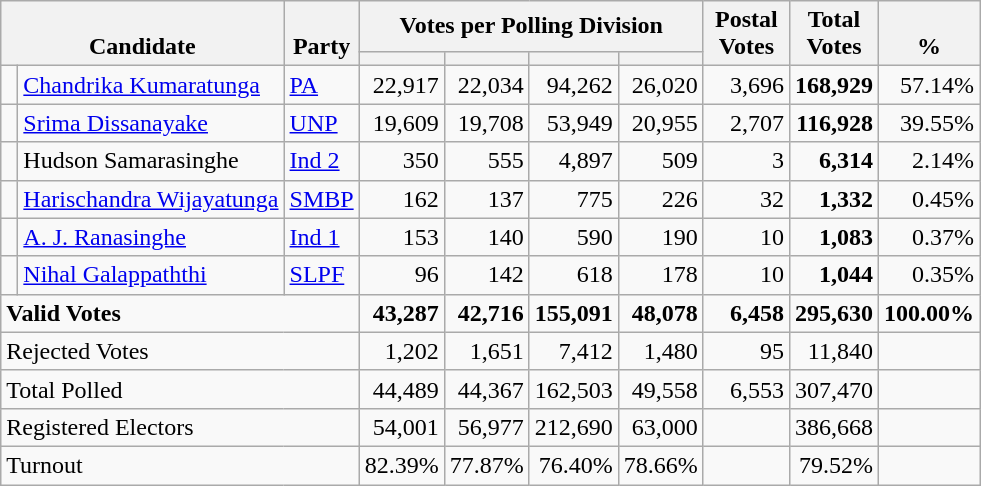<table class="wikitable" border="1" style="text-align:right;">
<tr>
<th align=left valign=bottom rowspan=2 colspan=2 width="180">Candidate</th>
<th align=left valign=bottom rowspan=2 width="40">Party</th>
<th colspan=4>Votes per Polling Division</th>
<th align=center valign=bottom rowspan=2 width="50">Postal<br>Votes</th>
<th align=center valign=bottom rowspan=2 width="50">Total Votes</th>
<th align=center valign=bottom rowspan=2 width="50">%</th>
</tr>
<tr>
<th></th>
<th></th>
<th></th>
<th></th>
</tr>
<tr>
<td bgcolor=> </td>
<td align=left><a href='#'>Chandrika Kumaratunga</a></td>
<td align=left><a href='#'>PA</a></td>
<td>22,917</td>
<td>22,034</td>
<td>94,262</td>
<td>26,020</td>
<td>3,696</td>
<td><strong>168,929</strong></td>
<td>57.14%</td>
</tr>
<tr>
<td bgcolor=> </td>
<td align=left><a href='#'>Srima Dissanayake</a></td>
<td align=left><a href='#'>UNP</a></td>
<td>19,609</td>
<td>19,708</td>
<td>53,949</td>
<td>20,955</td>
<td>2,707</td>
<td><strong>116,928</strong></td>
<td>39.55%</td>
</tr>
<tr>
<td bgcolor=> </td>
<td align=left>Hudson Samarasinghe</td>
<td align=left><a href='#'>Ind 2</a></td>
<td>350</td>
<td>555</td>
<td>4,897</td>
<td>509</td>
<td>3</td>
<td><strong>6,314</strong></td>
<td>2.14%</td>
</tr>
<tr>
<td bgcolor=> </td>
<td align=left><a href='#'>Harischandra Wijayatunga</a></td>
<td align=left><a href='#'>SMBP</a></td>
<td>162</td>
<td>137</td>
<td>775</td>
<td>226</td>
<td>32</td>
<td><strong>1,332</strong></td>
<td>0.45%</td>
</tr>
<tr>
<td bgcolor=> </td>
<td align=left><a href='#'>A. J. Ranasinghe</a></td>
<td align=left><a href='#'>Ind 1</a></td>
<td>153</td>
<td>140</td>
<td>590</td>
<td>190</td>
<td>10</td>
<td><strong>1,083</strong></td>
<td>0.37%</td>
</tr>
<tr>
<td bgcolor=> </td>
<td align=left><a href='#'>Nihal Galappaththi</a></td>
<td align=left><a href='#'>SLPF</a></td>
<td>96</td>
<td>142</td>
<td>618</td>
<td>178</td>
<td>10</td>
<td><strong>1,044</strong></td>
<td>0.35%</td>
</tr>
<tr>
<td align=left colspan=3><strong>Valid Votes</strong></td>
<td><strong>43,287</strong></td>
<td><strong>42,716</strong></td>
<td><strong>155,091</strong></td>
<td><strong>48,078</strong></td>
<td><strong>6,458</strong></td>
<td><strong>295,630</strong></td>
<td><strong>100.00%</strong></td>
</tr>
<tr>
<td align=left colspan=3>Rejected Votes</td>
<td>1,202</td>
<td>1,651</td>
<td>7,412</td>
<td>1,480</td>
<td>95</td>
<td>11,840</td>
<td></td>
</tr>
<tr>
<td align=left colspan=3>Total Polled</td>
<td>44,489</td>
<td>44,367</td>
<td>162,503</td>
<td>49,558</td>
<td>6,553</td>
<td>307,470</td>
<td></td>
</tr>
<tr>
<td align=left colspan=3>Registered Electors</td>
<td>54,001</td>
<td>56,977</td>
<td>212,690</td>
<td>63,000</td>
<td></td>
<td>386,668</td>
<td></td>
</tr>
<tr>
<td align=left colspan=3>Turnout</td>
<td>82.39%</td>
<td>77.87%</td>
<td>76.40%</td>
<td>78.66%</td>
<td></td>
<td>79.52%</td>
<td></td>
</tr>
</table>
